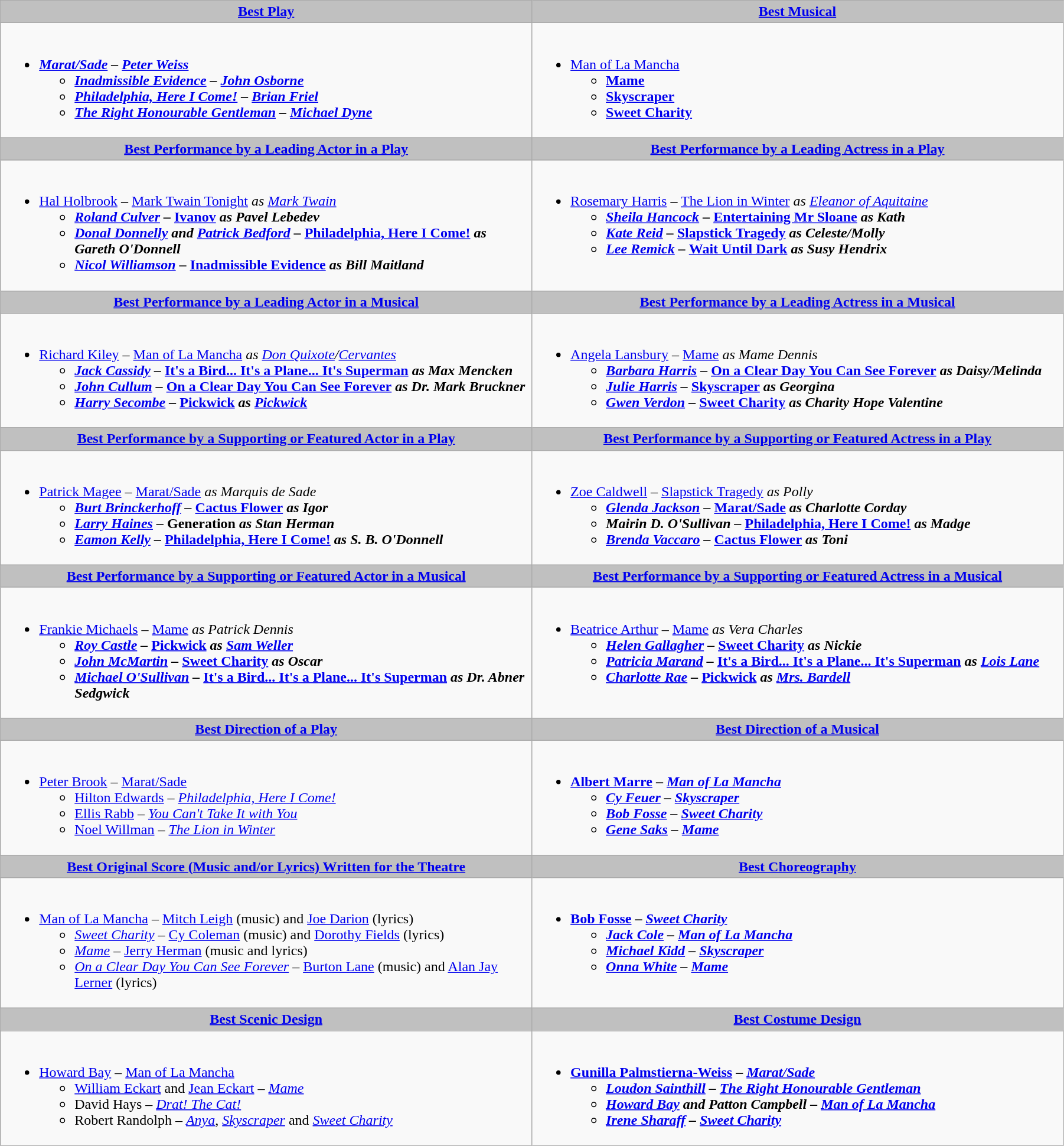<table class="wikitable" style="width:95%;">
<tr>
<th ! style="background:silver; width:50%;"><a href='#'>Best Play</a></th>
<th ! style="background:silver; width:50%;"><a href='#'>Best Musical</a></th>
</tr>
<tr>
<td valign="top"><br><ul><li><strong><em><a href='#'>Marat/Sade</a><em> – <a href='#'>Peter Weiss</a><strong><ul><li></em><a href='#'>Inadmissible Evidence</a><em> – <a href='#'>John Osborne</a></li><li></em><a href='#'>Philadelphia, Here I Come!</a><em> – <a href='#'>Brian Friel</a></li><li></em><a href='#'>The Right Honourable Gentleman</a><em> – <a href='#'>Michael Dyne</a></li></ul></li></ul></td>
<td valign="top"><br><ul><li></em></strong><a href='#'>Man of La Mancha</a><strong><em><ul><li></em><a href='#'>Mame</a><em></li><li></em><a href='#'>Skyscraper</a><em></li><li></em><a href='#'>Sweet Charity</a><em></li></ul></li></ul></td>
</tr>
<tr>
<th ! style="background:silver; width=;"50%"><a href='#'>Best Performance by a Leading Actor in a Play</a></th>
<th ! style="background:silver; width=;"50%"><a href='#'>Best Performance by a Leading Actress in a Play</a></th>
</tr>
<tr>
<td valign="top"><br><ul><li></strong><a href='#'>Hal Holbrook</a> – </em><a href='#'>Mark Twain Tonight</a><em> as <a href='#'>Mark Twain</a><strong><ul><li><a href='#'>Roland Culver</a> – </em><a href='#'>Ivanov</a><em> as Pavel Lebedev</li><li><a href='#'>Donal Donnelly</a> and <a href='#'>Patrick Bedford</a> – </em><a href='#'>Philadelphia, Here I Come!</a><em> as Gareth O'Donnell</li><li><a href='#'>Nicol Williamson</a> – </em><a href='#'>Inadmissible Evidence</a><em> as Bill Maitland</li></ul></li></ul></td>
<td valign="top"><br><ul><li></strong><a href='#'>Rosemary Harris</a> – </em><a href='#'>The Lion in Winter</a><em> as <a href='#'>Eleanor of Aquitaine</a><strong><ul><li><a href='#'>Sheila Hancock</a> – </em><a href='#'>Entertaining Mr Sloane</a><em> as Kath</li><li><a href='#'>Kate Reid</a> – </em><a href='#'>Slapstick Tragedy</a><em> as Celeste/Molly</li><li><a href='#'>Lee Remick</a> – </em><a href='#'>Wait Until Dark</a><em> as Susy Hendrix</li></ul></li></ul></td>
</tr>
<tr>
<th ! style="background:silver; width=;"50%"><a href='#'>Best Performance by a Leading Actor in a Musical</a></th>
<th ! style="background:silver; width=;"50%"><a href='#'>Best Performance by a Leading Actress in a Musical</a></th>
</tr>
<tr>
<td valign="top"><br><ul><li></strong><a href='#'>Richard Kiley</a> – </em><a href='#'>Man of La Mancha</a><em> as <a href='#'>Don Quixote</a>/<a href='#'>Cervantes</a><strong><ul><li><a href='#'>Jack Cassidy</a> – </em><a href='#'>It's a Bird... It's a Plane... It's Superman</a><em> as Max Mencken</li><li><a href='#'>John Cullum</a> – </em><a href='#'>On a Clear Day You Can See Forever</a><em> as Dr. Mark Bruckner</li><li><a href='#'>Harry Secombe</a> – </em><a href='#'>Pickwick</a><em> as <a href='#'>Pickwick</a></li></ul></li></ul></td>
<td valign="top"><br><ul><li></strong><a href='#'>Angela Lansbury</a> – </em><a href='#'>Mame</a><em> as Mame Dennis<strong><ul><li><a href='#'>Barbara Harris</a> – </em><a href='#'>On a Clear Day You Can See Forever</a><em> as Daisy/Melinda</li><li><a href='#'>Julie Harris</a> – </em><a href='#'>Skyscraper</a><em> as Georgina</li><li><a href='#'>Gwen Verdon</a> – </em><a href='#'>Sweet Charity</a><em> as Charity Hope Valentine</li></ul></li></ul></td>
</tr>
<tr>
<th ! style="background:silver; width=;"50%"><a href='#'>Best Performance by a Supporting or Featured Actor in a Play</a></th>
<th ! style="background:silver; width=;"50%"><a href='#'>Best Performance by a Supporting or Featured Actress in a Play</a></th>
</tr>
<tr>
<td valign="top"><br><ul><li></strong><a href='#'>Patrick Magee</a> – </em><a href='#'>Marat/Sade</a><em> as Marquis de Sade<strong><ul><li><a href='#'>Burt Brinckerhoff</a> – </em><a href='#'>Cactus Flower</a><em> as Igor</li><li><a href='#'>Larry Haines</a> – </em>Generation<em> as Stan Herman</li><li><a href='#'>Eamon Kelly</a> – </em><a href='#'>Philadelphia, Here I Come!</a><em> as S. B. O'Donnell</li></ul></li></ul></td>
<td valign="top"><br><ul><li></strong><a href='#'>Zoe Caldwell</a> – </em><a href='#'>Slapstick Tragedy</a><em> as Polly<strong><ul><li><a href='#'>Glenda Jackson</a> – </em><a href='#'>Marat/Sade</a><em> as Charlotte Corday</li><li>Mairin D. O'Sullivan – </em><a href='#'>Philadelphia, Here I Come!</a><em> as Madge</li><li><a href='#'>Brenda Vaccaro</a> – </em><a href='#'>Cactus Flower</a><em> as Toni</li></ul></li></ul></td>
</tr>
<tr>
<th ! style="background:silver; width=;"50%"><a href='#'>Best Performance by a Supporting or Featured Actor in a Musical</a></th>
<th ! style="background:silver; width=;"50%"><a href='#'>Best Performance by a Supporting or Featured Actress in a Musical</a></th>
</tr>
<tr>
<td valign="top"><br><ul><li></strong><a href='#'>Frankie Michaels</a> – </em><a href='#'>Mame</a><em> as Patrick Dennis<strong><ul><li><a href='#'>Roy Castle</a> – </em><a href='#'>Pickwick</a><em> as <a href='#'>Sam Weller</a></li><li><a href='#'>John McMartin</a> – </em><a href='#'>Sweet Charity</a><em> as Oscar</li><li><a href='#'>Michael O'Sullivan</a> – </em><a href='#'>It's a Bird... It's a Plane... It's Superman</a><em> as Dr. Abner Sedgwick</li></ul></li></ul></td>
<td valign="top"><br><ul><li></strong><a href='#'>Beatrice Arthur</a> – </em><a href='#'>Mame</a><em> as Vera Charles<strong><ul><li><a href='#'>Helen Gallagher</a> – </em><a href='#'>Sweet Charity</a><em> as Nickie</li><li><a href='#'>Patricia Marand</a> – </em><a href='#'>It's a Bird... It's a Plane... It's Superman</a><em> as <a href='#'>Lois Lane</a></li><li><a href='#'>Charlotte Rae</a> – </em><a href='#'>Pickwick</a><em> as <a href='#'>Mrs. Bardell</a></li></ul></li></ul></td>
</tr>
<tr>
<th ! style="background:silver; width=;"50%"><a href='#'>Best Direction of a Play</a></th>
<th ! style="background:silver; width=;"50%"><a href='#'>Best Direction of a Musical</a></th>
</tr>
<tr>
<td valign="top"><br><ul><li></strong><a href='#'>Peter Brook</a> – </em><a href='#'>Marat/Sade</a></em></strong><ul><li><a href='#'>Hilton Edwards</a> – <em><a href='#'>Philadelphia, Here I Come!</a></em></li><li><a href='#'>Ellis Rabb</a> – <em><a href='#'>You Can't Take It with You</a></em></li><li><a href='#'>Noel Willman</a> – <em><a href='#'>The Lion in Winter</a></em></li></ul></li></ul></td>
<td valign="top"><br><ul><li><strong><a href='#'>Albert Marre</a> – <em><a href='#'>Man of La Mancha</a><strong><em><ul><li><a href='#'>Cy Feuer</a> – </em><a href='#'>Skyscraper</a><em></li><li><a href='#'>Bob Fosse</a> – </em><a href='#'>Sweet Charity</a><em></li><li><a href='#'>Gene Saks</a> – </em><a href='#'>Mame</a><em></li></ul></li></ul></td>
</tr>
<tr>
<th ! style="background:silver; width=;"50%"><a href='#'>Best Original Score (Music and/or Lyrics) Written for the Theatre</a></th>
<th ! style="background:silver; width=;"50%"><a href='#'>Best Choreography</a></th>
</tr>
<tr>
<td valign="top"><br><ul><li></em></strong><a href='#'>Man of La Mancha</a></em> – <a href='#'>Mitch Leigh</a> (music) and <a href='#'>Joe Darion</a> (lyrics)</strong><ul><li><em><a href='#'>Sweet Charity</a></em> – <a href='#'>Cy Coleman</a> (music) and <a href='#'>Dorothy Fields</a> (lyrics)</li><li><em><a href='#'>Mame</a></em> – <a href='#'>Jerry Herman</a> (music and lyrics)</li><li><em><a href='#'>On a Clear Day You Can See Forever</a></em> – <a href='#'>Burton Lane</a> (music) and <a href='#'>Alan Jay Lerner</a> (lyrics)</li></ul></li></ul></td>
<td valign="top"><br><ul><li><strong><a href='#'>Bob Fosse</a> – <em><a href='#'>Sweet Charity</a><strong><em><ul><li><a href='#'>Jack Cole</a> – </em><a href='#'>Man of La Mancha</a><em></li><li><a href='#'>Michael Kidd</a> – </em><a href='#'>Skyscraper</a><em></li><li><a href='#'>Onna White</a> – </em><a href='#'>Mame</a><em></li></ul></li></ul></td>
</tr>
<tr>
<th ! style="background:silver; width=;"50%"><a href='#'>Best Scenic Design</a></th>
<th ! style="background:silver; width=;"50%"><a href='#'>Best Costume Design</a></th>
</tr>
<tr>
<td valign="top"><br><ul><li></strong><a href='#'>Howard Bay</a> – </em><a href='#'>Man of La Mancha</a></em></strong><ul><li><a href='#'>William Eckart</a> and <a href='#'>Jean Eckart</a> – <em><a href='#'>Mame</a></em></li><li>David Hays – <em><a href='#'>Drat! The Cat!</a></em></li><li>Robert Randolph – <em><a href='#'>Anya</a></em>, <em><a href='#'>Skyscraper</a></em> and <em><a href='#'>Sweet Charity</a></em></li></ul></li></ul></td>
<td valign="top"><br><ul><li><strong><a href='#'>Gunilla Palmstierna-Weiss</a> – <em><a href='#'>Marat/Sade</a><strong><em><ul><li><a href='#'>Loudon Sainthill</a> – </em><a href='#'>The Right Honourable Gentleman</a><em></li><li><a href='#'>Howard Bay</a> and Patton Campbell – </em><a href='#'>Man of La Mancha</a><em></li><li><a href='#'>Irene Sharaff</a> – </em><a href='#'>Sweet Charity</a><em></li></ul></li></ul></td>
</tr>
</table>
